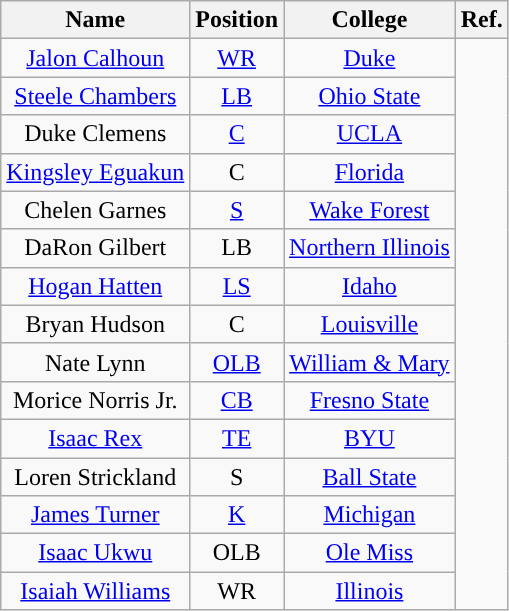<table class="wikitable" style="text-align:center">
<tr>
<th>Name</th>
<th>Position</th>
<th>College</th>
<th>Ref.</th>
</tr>
<tr>
<td><a href='#'>Jalon Calhoun</a></td>
<td><a href='#'>WR</a></td>
<td><a href='#'>Duke</a></td>
<td rowspan="15"></td>
</tr>
<tr>
<td><a href='#'>Steele Chambers</a></td>
<td><a href='#'>LB</a></td>
<td><a href='#'>Ohio State</a></td>
</tr>
<tr>
<td>Duke Clemens</td>
<td><a href='#'>C</a></td>
<td><a href='#'>UCLA</a></td>
</tr>
<tr>
<td><a href='#'>Kingsley Eguakun</a></td>
<td>C</td>
<td><a href='#'>Florida</a></td>
</tr>
<tr>
<td>Chelen Garnes</td>
<td><a href='#'>S</a></td>
<td><a href='#'>Wake Forest</a></td>
</tr>
<tr>
<td>DaRon Gilbert</td>
<td>LB</td>
<td><a href='#'>Northern Illinois</a></td>
</tr>
<tr>
<td><a href='#'>Hogan Hatten</a></td>
<td><a href='#'>LS</a></td>
<td><a href='#'>Idaho</a></td>
</tr>
<tr>
<td>Bryan Hudson</td>
<td>C</td>
<td><a href='#'>Louisville</a></td>
</tr>
<tr>
<td>Nate Lynn</td>
<td><a href='#'>OLB</a></td>
<td><a href='#'>William & Mary</a></td>
</tr>
<tr>
<td>Morice Norris Jr.</td>
<td><a href='#'>CB</a></td>
<td><a href='#'>Fresno State</a></td>
</tr>
<tr>
<td><a href='#'>Isaac Rex</a></td>
<td><a href='#'>TE</a></td>
<td><a href='#'>BYU</a></td>
</tr>
<tr>
<td>Loren Strickland</td>
<td>S</td>
<td><a href='#'>Ball State</a></td>
</tr>
<tr>
<td><a href='#'>James Turner</a></td>
<td><a href='#'>K</a></td>
<td><a href='#'>Michigan</a></td>
</tr>
<tr>
<td><a href='#'>Isaac Ukwu</a></td>
<td>OLB</td>
<td><a href='#'>Ole Miss</a></td>
</tr>
<tr>
<td><a href='#'>Isaiah Williams</a></td>
<td>WR</td>
<td><a href='#'>Illinois</a></td>
</tr>
</table>
